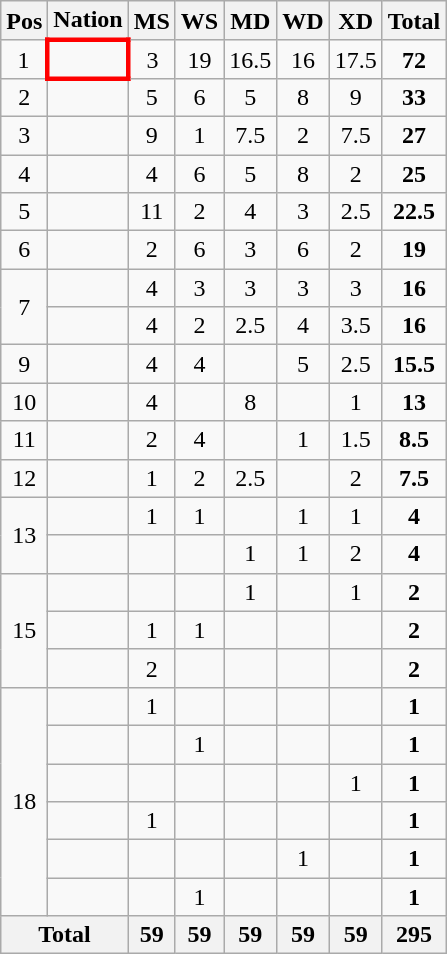<table class="wikitable" style="text-align:center">
<tr>
<th>Pos</th>
<th>Nation</th>
<th>MS</th>
<th>WS</th>
<th>MD</th>
<th>WD</th>
<th>XD</th>
<th>Total</th>
</tr>
<tr>
<td>1</td>
<td align=left style="border: 3px solid red"><strong></strong></td>
<td>3</td>
<td>19</td>
<td>16.5</td>
<td>16</td>
<td>17.5</td>
<td><strong>72</strong></td>
</tr>
<tr>
<td>2</td>
<td align=left></td>
<td>5</td>
<td>6</td>
<td>5</td>
<td>8</td>
<td>9</td>
<td><strong>33</strong></td>
</tr>
<tr>
<td>3</td>
<td align=left></td>
<td>9</td>
<td>1</td>
<td>7.5</td>
<td>2</td>
<td>7.5</td>
<td><strong>27</strong></td>
</tr>
<tr>
<td>4</td>
<td align=left></td>
<td>4</td>
<td>6</td>
<td>5</td>
<td>8</td>
<td>2</td>
<td><strong>25</strong></td>
</tr>
<tr>
<td>5</td>
<td align=left></td>
<td>11</td>
<td>2</td>
<td>4</td>
<td>3</td>
<td>2.5</td>
<td><strong>22.5</strong></td>
</tr>
<tr>
<td>6</td>
<td align=left></td>
<td>2</td>
<td>6</td>
<td>3</td>
<td>6</td>
<td>2</td>
<td><strong>19</strong></td>
</tr>
<tr>
<td rowspan=2>7</td>
<td align=left></td>
<td>4</td>
<td>3</td>
<td>3</td>
<td>3</td>
<td>3</td>
<td><strong>16</strong></td>
</tr>
<tr>
<td align=left></td>
<td>4</td>
<td>2</td>
<td>2.5</td>
<td>4</td>
<td>3.5</td>
<td><strong>16</strong></td>
</tr>
<tr>
<td>9</td>
<td align=left></td>
<td>4</td>
<td>4</td>
<td></td>
<td>5</td>
<td>2.5</td>
<td><strong>15.5</strong></td>
</tr>
<tr>
<td>10</td>
<td align=left></td>
<td>4</td>
<td></td>
<td>8</td>
<td></td>
<td>1</td>
<td><strong>13</strong></td>
</tr>
<tr>
<td>11</td>
<td align=left></td>
<td>2</td>
<td>4</td>
<td></td>
<td>1</td>
<td>1.5</td>
<td><strong>8.5</strong></td>
</tr>
<tr>
<td>12</td>
<td align=left></td>
<td>1</td>
<td>2</td>
<td>2.5</td>
<td></td>
<td>2</td>
<td><strong>7.5</strong></td>
</tr>
<tr>
<td rowspan=2>13</td>
<td align=left></td>
<td>1</td>
<td>1</td>
<td></td>
<td>1</td>
<td>1</td>
<td><strong>4</strong></td>
</tr>
<tr>
<td align=left></td>
<td></td>
<td></td>
<td>1</td>
<td>1</td>
<td>2</td>
<td><strong>4</strong></td>
</tr>
<tr>
<td rowspan=3>15</td>
<td align=left></td>
<td></td>
<td></td>
<td>1</td>
<td></td>
<td>1</td>
<td><strong>2</strong></td>
</tr>
<tr>
<td align=left></td>
<td>1</td>
<td>1</td>
<td></td>
<td></td>
<td></td>
<td><strong>2</strong></td>
</tr>
<tr>
<td align=left></td>
<td>2</td>
<td></td>
<td></td>
<td></td>
<td></td>
<td><strong>2</strong></td>
</tr>
<tr>
<td rowspan=6>18</td>
<td align=left></td>
<td>1</td>
<td></td>
<td></td>
<td></td>
<td></td>
<td><strong>1</strong></td>
</tr>
<tr>
<td align=left></td>
<td></td>
<td>1</td>
<td></td>
<td></td>
<td></td>
<td><strong>1</strong></td>
</tr>
<tr>
<td align=left></td>
<td></td>
<td></td>
<td></td>
<td></td>
<td>1</td>
<td><strong>1</strong></td>
</tr>
<tr>
<td align=left></td>
<td>1</td>
<td></td>
<td></td>
<td></td>
<td></td>
<td><strong>1</strong></td>
</tr>
<tr>
<td align=left></td>
<td></td>
<td></td>
<td></td>
<td>1</td>
<td></td>
<td><strong>1</strong></td>
</tr>
<tr>
<td align=left></td>
<td></td>
<td>1</td>
<td></td>
<td></td>
<td></td>
<td><strong>1</strong></td>
</tr>
<tr>
<th colspan="2">Total</th>
<th>59</th>
<th>59</th>
<th>59</th>
<th>59</th>
<th>59</th>
<th>295</th>
</tr>
</table>
